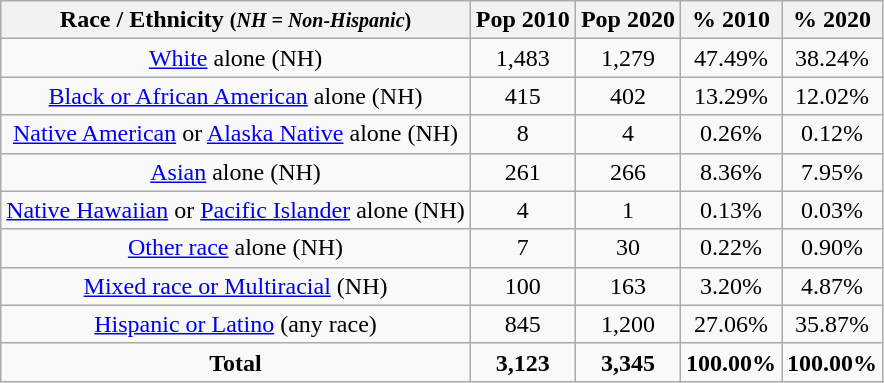<table class="wikitable" style="text-align:center;">
<tr>
<th>Race / Ethnicity <small>(<em>NH = Non-Hispanic</em>)</small></th>
<th>Pop 2010</th>
<th>Pop 2020</th>
<th>% 2010</th>
<th>% 2020</th>
</tr>
<tr>
<td><a href='#'>White</a> alone (NH)</td>
<td>1,483</td>
<td>1,279</td>
<td>47.49%</td>
<td>38.24%</td>
</tr>
<tr>
<td><a href='#'>Black or African American</a> alone (NH)</td>
<td>415</td>
<td>402</td>
<td>13.29%</td>
<td>12.02%</td>
</tr>
<tr>
<td><a href='#'>Native American</a> or <a href='#'>Alaska Native</a> alone (NH)</td>
<td>8</td>
<td>4</td>
<td>0.26%</td>
<td>0.12%</td>
</tr>
<tr>
<td><a href='#'>Asian</a> alone (NH)</td>
<td>261</td>
<td>266</td>
<td>8.36%</td>
<td>7.95%</td>
</tr>
<tr>
<td><a href='#'>Native Hawaiian</a> or <a href='#'>Pacific Islander</a> alone (NH)</td>
<td>4</td>
<td>1</td>
<td>0.13%</td>
<td>0.03%</td>
</tr>
<tr>
<td><a href='#'>Other race</a> alone (NH)</td>
<td>7</td>
<td>30</td>
<td>0.22%</td>
<td>0.90%</td>
</tr>
<tr>
<td><a href='#'>Mixed race or Multiracial</a> (NH)</td>
<td>100</td>
<td>163</td>
<td>3.20%</td>
<td>4.87%</td>
</tr>
<tr>
<td><a href='#'>Hispanic or Latino</a> (any race)</td>
<td>845</td>
<td>1,200</td>
<td>27.06%</td>
<td>35.87%</td>
</tr>
<tr>
<td><strong>Total</strong></td>
<td><strong>3,123</strong></td>
<td><strong>3,345</strong></td>
<td><strong>100.00%</strong></td>
<td><strong>100.00%</strong></td>
</tr>
</table>
